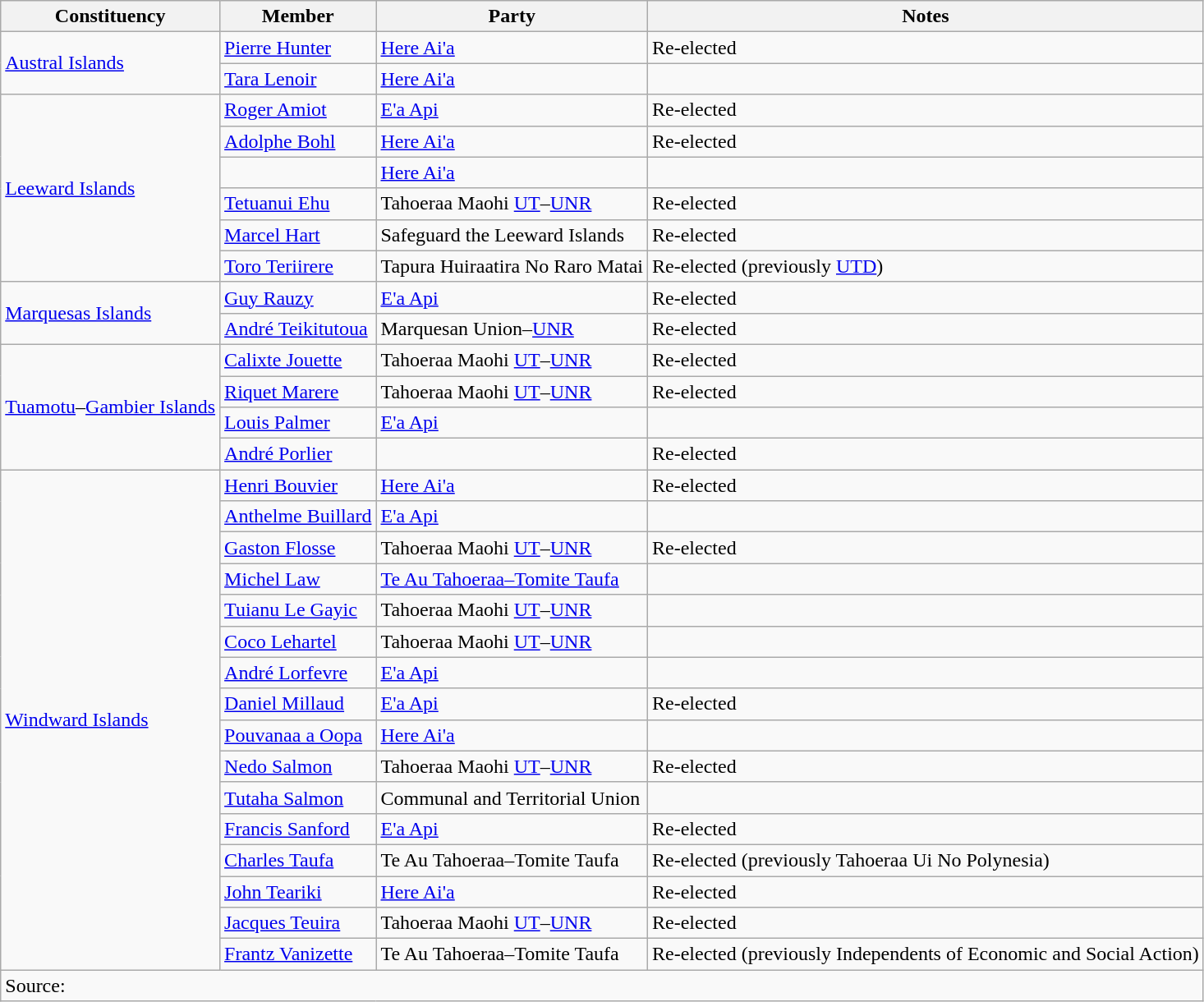<table class="wikitable sortable">
<tr>
<th>Constituency</th>
<th>Member</th>
<th>Party</th>
<th>Notes</th>
</tr>
<tr>
<td rowspan=2><a href='#'>Austral Islands</a></td>
<td><a href='#'>Pierre Hunter</a></td>
<td><a href='#'>Here Ai'a</a></td>
<td>Re-elected</td>
</tr>
<tr>
<td><a href='#'>Tara Lenoir</a></td>
<td><a href='#'>Here Ai'a</a></td>
<td></td>
</tr>
<tr>
<td rowspan=6><a href='#'>Leeward Islands</a></td>
<td><a href='#'>Roger Amiot</a></td>
<td><a href='#'>E'a Api</a></td>
<td>Re-elected</td>
</tr>
<tr>
<td><a href='#'>Adolphe Bohl</a></td>
<td><a href='#'>Here Ai'a</a></td>
<td>Re-elected</td>
</tr>
<tr>
<td></td>
<td><a href='#'>Here Ai'a</a></td>
<td></td>
</tr>
<tr>
<td><a href='#'>Tetuanui Ehu</a></td>
<td>Tahoeraa Maohi <a href='#'>UT</a>–<a href='#'>UNR</a></td>
<td>Re-elected</td>
</tr>
<tr>
<td><a href='#'>Marcel Hart</a></td>
<td>Safeguard the Leeward Islands</td>
<td>Re-elected</td>
</tr>
<tr>
<td><a href='#'>Toro Teriirere</a></td>
<td>Tapura Huiraatira No Raro Matai</td>
<td>Re-elected (previously <a href='#'>UTD</a>)</td>
</tr>
<tr>
<td rowspan=2><a href='#'>Marquesas Islands</a></td>
<td><a href='#'>Guy Rauzy</a></td>
<td><a href='#'>E'a Api</a></td>
<td>Re-elected</td>
</tr>
<tr>
<td><a href='#'>André Teikitutoua</a></td>
<td>Marquesan Union–<a href='#'>UNR</a></td>
<td>Re-elected</td>
</tr>
<tr>
<td rowspan=4><a href='#'>Tuamotu</a>–<a href='#'>Gambier Islands</a></td>
<td><a href='#'>Calixte Jouette</a></td>
<td>Tahoeraa Maohi <a href='#'>UT</a>–<a href='#'>UNR</a></td>
<td>Re-elected</td>
</tr>
<tr>
<td><a href='#'>Riquet Marere</a></td>
<td>Tahoeraa Maohi <a href='#'>UT</a>–<a href='#'>UNR</a></td>
<td>Re-elected</td>
</tr>
<tr>
<td><a href='#'>Louis Palmer</a></td>
<td><a href='#'>E'a Api</a></td>
<td></td>
</tr>
<tr>
<td><a href='#'>André Porlier</a></td>
<td></td>
<td>Re-elected</td>
</tr>
<tr>
<td rowspan=16><a href='#'>Windward Islands</a></td>
<td><a href='#'>Henri Bouvier</a></td>
<td><a href='#'>Here Ai'a</a></td>
<td>Re-elected</td>
</tr>
<tr>
<td><a href='#'>Anthelme Buillard</a></td>
<td><a href='#'>E'a Api</a></td>
<td></td>
</tr>
<tr>
<td><a href='#'>Gaston Flosse</a></td>
<td>Tahoeraa Maohi <a href='#'>UT</a>–<a href='#'>UNR</a></td>
<td>Re-elected</td>
</tr>
<tr>
<td><a href='#'>Michel Law</a></td>
<td><a href='#'>Te Au Tahoeraa–Tomite Taufa</a></td>
<td></td>
</tr>
<tr>
<td><a href='#'>Tuianu Le Gayic</a></td>
<td>Tahoeraa Maohi <a href='#'>UT</a>–<a href='#'>UNR</a></td>
<td></td>
</tr>
<tr>
<td><a href='#'>Coco Lehartel</a></td>
<td>Tahoeraa Maohi <a href='#'>UT</a>–<a href='#'>UNR</a></td>
<td></td>
</tr>
<tr>
<td><a href='#'>André Lorfevre</a></td>
<td><a href='#'>E'a Api</a></td>
<td></td>
</tr>
<tr>
<td><a href='#'>Daniel Millaud</a></td>
<td><a href='#'>E'a Api</a></td>
<td>Re-elected</td>
</tr>
<tr>
<td><a href='#'>Pouvanaa a Oopa</a></td>
<td><a href='#'>Here Ai'a</a></td>
<td></td>
</tr>
<tr>
<td><a href='#'>Nedo Salmon</a></td>
<td>Tahoeraa Maohi <a href='#'>UT</a>–<a href='#'>UNR</a></td>
<td>Re-elected</td>
</tr>
<tr>
<td><a href='#'>Tutaha Salmon</a></td>
<td>Communal and Territorial Union</td>
<td></td>
</tr>
<tr>
<td><a href='#'>Francis Sanford</a></td>
<td><a href='#'>E'a Api</a></td>
<td>Re-elected</td>
</tr>
<tr>
<td><a href='#'>Charles Taufa</a></td>
<td>Te Au Tahoeraa–Tomite Taufa</td>
<td>Re-elected (previously Tahoeraa Ui No Polynesia)</td>
</tr>
<tr>
<td><a href='#'>John Teariki</a></td>
<td><a href='#'>Here Ai'a</a></td>
<td>Re-elected</td>
</tr>
<tr>
<td><a href='#'>Jacques Teuira</a></td>
<td>Tahoeraa Maohi <a href='#'>UT</a>–<a href='#'>UNR</a></td>
<td>Re-elected</td>
</tr>
<tr>
<td><a href='#'>Frantz Vanizette</a></td>
<td>Te Au Tahoeraa–Tomite Taufa</td>
<td>Re-elected (previously Independents of Economic and Social Action)</td>
</tr>
<tr class=sortbottom>
<td colspan=4>Source: </td>
</tr>
</table>
